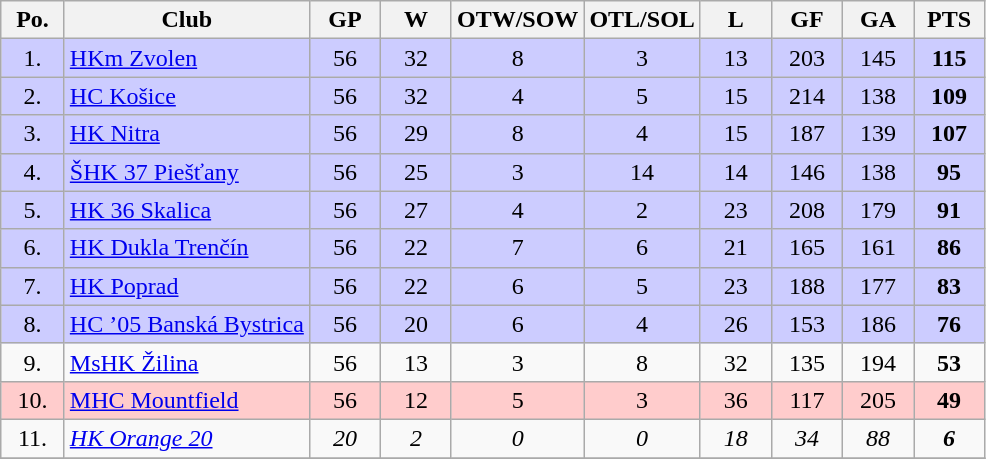<table class="wikitable sortable" style="text-align: center;">
<tr>
<th width="35">Po.</th>
<th>Club</th>
<th width="40">GP</th>
<th width="40">W</th>
<th width="40">OTW/SOW</th>
<th width="40">OTL/SOL</th>
<th width="40">L</th>
<th width="40">GF</th>
<th width="40">GA</th>
<th width="40">PTS</th>
</tr>
<tr bgcolor="ccccff">
<td>1.</td>
<td align=left><a href='#'>HKm Zvolen</a></td>
<td>56</td>
<td>32</td>
<td>8</td>
<td>3</td>
<td>13</td>
<td>203</td>
<td>145</td>
<td><strong>115</strong></td>
</tr>
<tr bgcolor="ccccff">
<td>2.</td>
<td align=left><a href='#'>HC Košice</a></td>
<td>56</td>
<td>32</td>
<td>4</td>
<td>5</td>
<td>15</td>
<td>214</td>
<td>138</td>
<td><strong>109</strong></td>
</tr>
<tr bgcolor="ccccff">
<td>3.</td>
<td align=left><a href='#'>HK Nitra</a></td>
<td>56</td>
<td>29</td>
<td>8</td>
<td>4</td>
<td>15</td>
<td>187</td>
<td>139</td>
<td><strong>107</strong></td>
</tr>
<tr bgcolor="ccccff">
<td>4.</td>
<td align=left><a href='#'>ŠHK 37 Piešťany</a></td>
<td>56</td>
<td>25</td>
<td>3</td>
<td>14</td>
<td>14</td>
<td>146</td>
<td>138</td>
<td><strong>95</strong></td>
</tr>
<tr bgcolor="ccccff">
<td>5.</td>
<td align=left><a href='#'>HK 36 Skalica</a></td>
<td>56</td>
<td>27</td>
<td>4</td>
<td>2</td>
<td>23</td>
<td>208</td>
<td>179</td>
<td><strong>91</strong></td>
</tr>
<tr bgcolor="ccccff">
<td>6.</td>
<td align=left><a href='#'>HK Dukla Trenčín</a></td>
<td>56</td>
<td>22</td>
<td>7</td>
<td>6</td>
<td>21</td>
<td>165</td>
<td>161</td>
<td><strong>86</strong></td>
</tr>
<tr bgcolor="ccccff">
<td>7.</td>
<td align=left><a href='#'>HK Poprad</a></td>
<td>56</td>
<td>22</td>
<td>6</td>
<td>5</td>
<td>23</td>
<td>188</td>
<td>177</td>
<td><strong>83</strong></td>
</tr>
<tr bgcolor="ccccff">
<td>8.</td>
<td align=left><a href='#'>HC ’05 Banská Bystrica</a></td>
<td>56</td>
<td>20</td>
<td>6</td>
<td>4</td>
<td>26</td>
<td>153</td>
<td>186</td>
<td><strong>76</strong></td>
</tr>
<tr>
<td>9.</td>
<td align=left><a href='#'>MsHK Žilina</a></td>
<td>56</td>
<td>13</td>
<td>3</td>
<td>8</td>
<td>32</td>
<td>135</td>
<td>194</td>
<td><strong>53</strong></td>
</tr>
<tr bgcolor="ffcccc">
<td>10.</td>
<td align=left><a href='#'>MHC Mountfield</a></td>
<td>56</td>
<td>12</td>
<td>5</td>
<td>3</td>
<td>36</td>
<td>117</td>
<td>205</td>
<td><strong>49</strong></td>
</tr>
<tr>
<td>11.</td>
<td align=left><em><a href='#'>HK Orange 20</a></em></td>
<td><em>20</em></td>
<td><em>2</em></td>
<td><em>0</em></td>
<td><em>0</em></td>
<td><em>18</em></td>
<td><em>34</em></td>
<td><em>88</em></td>
<td><strong><em>6</em></strong></td>
</tr>
<tr>
</tr>
</table>
